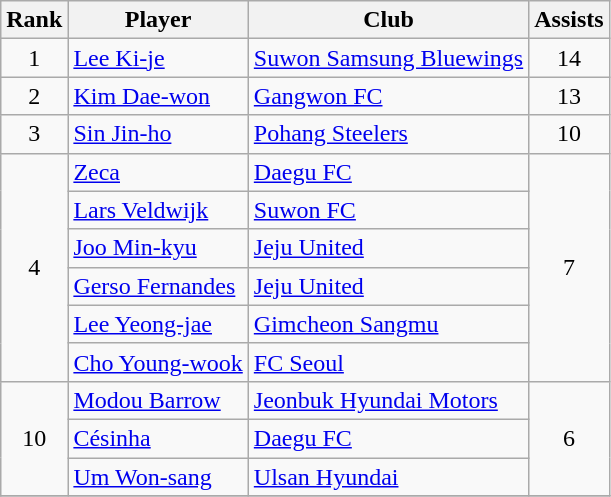<table class=wikitable>
<tr>
<th>Rank</th>
<th>Player</th>
<th>Club</th>
<th>Assists</th>
</tr>
<tr>
<td align=center>1</td>
<td> <a href='#'>Lee Ki-je</a></td>
<td><a href='#'>Suwon Samsung Bluewings</a></td>
<td align=center>14</td>
</tr>
<tr>
<td align=center>2</td>
<td> <a href='#'>Kim Dae-won</a></td>
<td><a href='#'>Gangwon FC</a></td>
<td align=center>13</td>
</tr>
<tr>
<td align=center>3</td>
<td> <a href='#'>Sin Jin-ho</a></td>
<td><a href='#'>Pohang Steelers</a></td>
<td align=center>10</td>
</tr>
<tr>
<td align=center rowspan=6>4</td>
<td> <a href='#'>Zeca</a></td>
<td><a href='#'>Daegu FC</a></td>
<td align=center rowspan=6>7</td>
</tr>
<tr>
<td> <a href='#'>Lars Veldwijk</a></td>
<td><a href='#'>Suwon FC</a></td>
</tr>
<tr>
<td> <a href='#'>Joo Min-kyu</a></td>
<td><a href='#'>Jeju United</a></td>
</tr>
<tr>
<td> <a href='#'>Gerso Fernandes</a></td>
<td><a href='#'>Jeju United</a></td>
</tr>
<tr>
<td> <a href='#'>Lee Yeong-jae</a></td>
<td><a href='#'>Gimcheon Sangmu</a></td>
</tr>
<tr>
<td> <a href='#'>Cho Young-wook</a></td>
<td><a href='#'>FC Seoul</a></td>
</tr>
<tr>
<td align=center rowspan=3>10</td>
<td> <a href='#'>Modou Barrow</a></td>
<td><a href='#'>Jeonbuk Hyundai Motors</a></td>
<td align=center rowspan=3>6</td>
</tr>
<tr>
<td> <a href='#'>Césinha</a></td>
<td><a href='#'>Daegu FC</a></td>
</tr>
<tr>
<td> <a href='#'>Um Won-sang</a></td>
<td><a href='#'>Ulsan Hyundai</a></td>
</tr>
<tr>
</tr>
</table>
